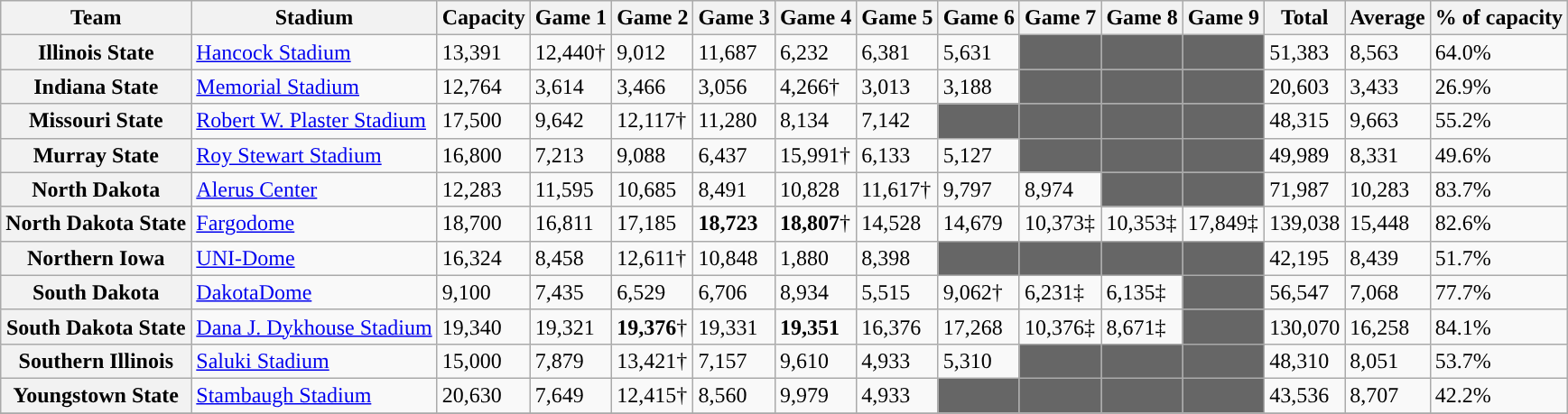<table class="wikitable sortable">
<tr>
<th>Team</th>
<th>Stadium</th>
<th>Capacity</th>
<th>Game 1</th>
<th>Game 2</th>
<th>Game 3</th>
<th>Game 4</th>
<th>Game 5</th>
<th>Game 6</th>
<th>Game 7</th>
<th>Game 8</th>
<th>Game 9</th>
<th>Total</th>
<th>Average</th>
<th>% of capacity</th>
</tr>
<tr>
<th>Illinois State</th>
<td><a href='#'>Hancock Stadium</a></td>
<td>13,391</td>
<td>12,440†</td>
<td>9,012</td>
<td>11,687</td>
<td>6,232</td>
<td>6,381</td>
<td>5,631</td>
<td style="background:#666666;"></td>
<td style="background:#666666;"></td>
<td style="background:#666666;"></td>
<td>51,383</td>
<td>8,563</td>
<td>64.0%</td>
</tr>
<tr>
<th>Indiana State</th>
<td><a href='#'>Memorial Stadium</a></td>
<td>12,764</td>
<td>3,614</td>
<td>3,466</td>
<td>3,056</td>
<td>4,266†</td>
<td>3,013</td>
<td>3,188</td>
<td style="background:#666666;"></td>
<td style="background:#666666;"></td>
<td style="background:#666666;"></td>
<td>20,603</td>
<td>3,433</td>
<td>26.9%</td>
</tr>
<tr>
<th>Missouri State</th>
<td><a href='#'>Robert W. Plaster Stadium</a></td>
<td>17,500</td>
<td>9,642</td>
<td>12,117†</td>
<td>11,280</td>
<td>8,134</td>
<td>7,142</td>
<td style="background:#666666;"></td>
<td style="background:#666666;"></td>
<td style="background:#666666;"></td>
<td style="background:#666666;"></td>
<td>48,315</td>
<td>9,663</td>
<td>55.2%</td>
</tr>
<tr>
<th>Murray State</th>
<td><a href='#'>Roy Stewart Stadium</a></td>
<td>16,800</td>
<td>7,213</td>
<td>9,088</td>
<td>6,437</td>
<td>15,991†</td>
<td>6,133</td>
<td>5,127</td>
<td style="background:#666666;"></td>
<td style="background:#666666;"></td>
<td style="background:#666666;"></td>
<td>49,989</td>
<td>8,331</td>
<td>49.6%</td>
</tr>
<tr>
<th>North Dakota</th>
<td><a href='#'>Alerus Center</a></td>
<td>12,283</td>
<td>11,595</td>
<td>10,685</td>
<td>8,491</td>
<td>10,828</td>
<td>11,617†</td>
<td>9,797</td>
<td>8,974</td>
<td style="background:#666666;"></td>
<td style="background:#666666;"></td>
<td>71,987</td>
<td>10,283</td>
<td>83.7%</td>
</tr>
<tr>
<th>North Dakota State</th>
<td><a href='#'>Fargodome</a></td>
<td>18,700</td>
<td>16,811</td>
<td>17,185</td>
<td><strong>18,723</strong></td>
<td><strong>18,807</strong>†</td>
<td>14,528</td>
<td>14,679</td>
<td>10,373‡</td>
<td>10,353‡</td>
<td>17,849‡</td>
<td>139,038</td>
<td>15,448</td>
<td>82.6%</td>
</tr>
<tr>
<th>Northern Iowa</th>
<td><a href='#'>UNI-Dome</a></td>
<td>16,324</td>
<td>8,458</td>
<td>12,611†</td>
<td>10,848</td>
<td>1,880</td>
<td>8,398</td>
<td style="background:#666666;"></td>
<td style="background:#666666;"></td>
<td style="background:#666666;"></td>
<td style="background:#666666;"></td>
<td>42,195</td>
<td>8,439</td>
<td>51.7%</td>
</tr>
<tr>
<th>South Dakota</th>
<td><a href='#'>DakotaDome</a></td>
<td>9,100</td>
<td>7,435</td>
<td>6,529</td>
<td>6,706</td>
<td>8,934</td>
<td>5,515</td>
<td>9,062†</td>
<td>6,231‡</td>
<td>6,135‡</td>
<td style="background:#666666;"></td>
<td>56,547</td>
<td>7,068</td>
<td>77.7%</td>
</tr>
<tr>
<th>South Dakota State</th>
<td><a href='#'>Dana J. Dykhouse Stadium</a></td>
<td>19,340</td>
<td>19,321</td>
<td><strong>19,376</strong>†</td>
<td>19,331</td>
<td><strong>19,351</strong></td>
<td>16,376</td>
<td>17,268</td>
<td>10,376‡</td>
<td>8,671‡</td>
<td style="background:#666666;"></td>
<td>130,070</td>
<td>16,258</td>
<td>84.1%</td>
</tr>
<tr>
<th>Southern Illinois</th>
<td><a href='#'>Saluki Stadium</a></td>
<td>15,000</td>
<td>7,879</td>
<td>13,421†</td>
<td>7,157</td>
<td>9,610</td>
<td>4,933</td>
<td>5,310</td>
<td style="background:#666666;"></td>
<td style="background:#666666;"></td>
<td style="background:#666666;"></td>
<td>48,310</td>
<td>8,051</td>
<td>53.7%</td>
</tr>
<tr>
<th>Youngstown State</th>
<td><a href='#'>Stambaugh Stadium</a></td>
<td>20,630</td>
<td>7,649</td>
<td>12,415†</td>
<td>8,560</td>
<td>9,979</td>
<td>4,933</td>
<td style="background:#666666;"></td>
<td style="background:#666666;"></td>
<td style="background:#666666;"></td>
<td style="background:#666666;"></td>
<td>43,536</td>
<td>8,707</td>
<td>42.2%</td>
</tr>
<tr>
</tr>
</table>
